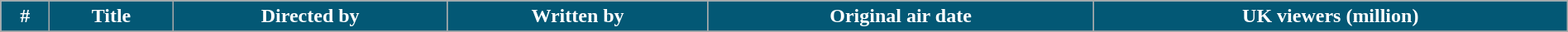<table class="wikitable plainrowheaders"  style="width:100%; background:#fff;">
<tr style="color:#fff;">
<th style="background: #035875;">#</th>
<th style="background: #035875;">Title</th>
<th style="background: #035875;">Directed by</th>
<th style="background: #035875;">Written by</th>
<th style="background: #035875;">Original air date</th>
<th style="background: #035875;">UK viewers (million)</th>
</tr>
<tr>
</tr>
</table>
